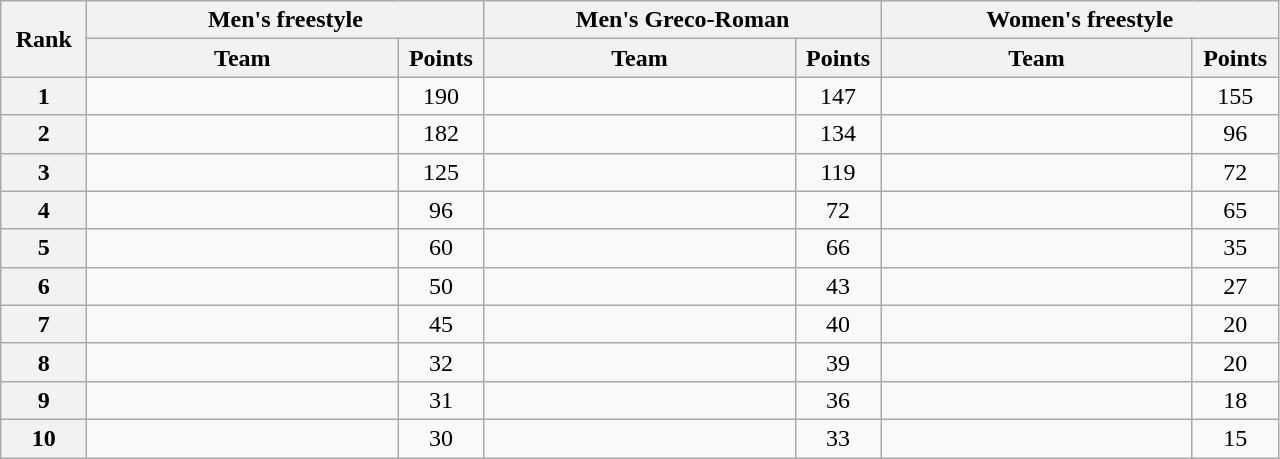<table class="wikitable" style="text-align:center;">
<tr>
<th width=50 rowspan="2">Rank</th>
<th colspan="2">Men's freestyle</th>
<th colspan="2">Men's Greco-Roman</th>
<th colspan="2">Women's freestyle</th>
</tr>
<tr>
<th width=200>Team</th>
<th width=50>Points</th>
<th width=200>Team</th>
<th width=50>Points</th>
<th width=200>Team</th>
<th width=50>Points</th>
</tr>
<tr>
<th>1</th>
<td align=left></td>
<td>190</td>
<td align=left></td>
<td>147</td>
<td align=left></td>
<td>155</td>
</tr>
<tr>
<th>2</th>
<td align=left></td>
<td>182</td>
<td align=left></td>
<td>134</td>
<td align=left></td>
<td>96</td>
</tr>
<tr>
<th>3</th>
<td align=left></td>
<td>125</td>
<td align=left></td>
<td>119</td>
<td align=left></td>
<td>72</td>
</tr>
<tr>
<th>4</th>
<td align=left></td>
<td>96</td>
<td align=left></td>
<td>72</td>
<td align=left></td>
<td>65</td>
</tr>
<tr>
<th>5</th>
<td align=left></td>
<td>60</td>
<td align=left></td>
<td>66</td>
<td align=left></td>
<td>35</td>
</tr>
<tr>
<th>6</th>
<td align=left></td>
<td>50</td>
<td align=left></td>
<td>43</td>
<td align=left></td>
<td>27</td>
</tr>
<tr>
<th>7</th>
<td align=left></td>
<td>45</td>
<td align=left></td>
<td>40</td>
<td align=left></td>
<td>20</td>
</tr>
<tr>
<th>8</th>
<td align=left></td>
<td>32</td>
<td align=left></td>
<td>39</td>
<td align=left></td>
<td>20</td>
</tr>
<tr>
<th>9</th>
<td align=left></td>
<td>31</td>
<td align=left></td>
<td>36</td>
<td align=left></td>
<td>18</td>
</tr>
<tr>
<th>10</th>
<td align=left></td>
<td>30</td>
<td align=left></td>
<td>33</td>
<td align=left></td>
<td>15</td>
</tr>
</table>
